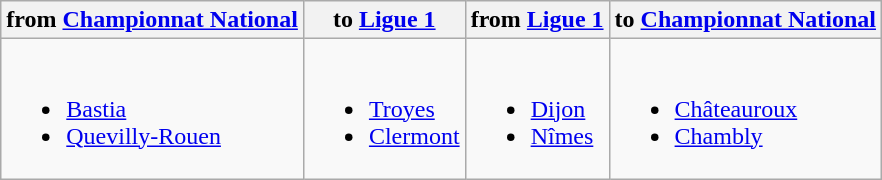<table class="wikitable">
<tr>
<th> from <a href='#'>Championnat National</a></th>
<th> to <a href='#'>Ligue 1</a></th>
<th> from <a href='#'>Ligue 1</a></th>
<th> to <a href='#'>Championnat National</a></th>
</tr>
<tr>
<td><br><ul><li><a href='#'>Bastia</a></li><li><a href='#'>Quevilly-Rouen</a></li></ul></td>
<td><br><ul><li><a href='#'>Troyes</a></li><li><a href='#'>Clermont</a></li></ul></td>
<td><br><ul><li><a href='#'>Dijon</a></li><li><a href='#'>Nîmes</a></li></ul></td>
<td><br><ul><li><a href='#'>Châteauroux</a></li><li><a href='#'>Chambly</a></li></ul></td>
</tr>
</table>
